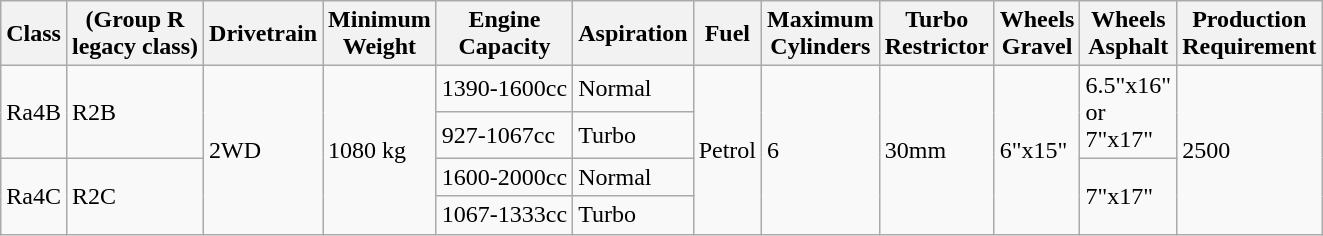<table class="wikitable">
<tr>
<th>Class</th>
<th>(Group R<br>legacy class)</th>
<th>Drivetrain</th>
<th>Minimum<br>Weight</th>
<th>Engine<br>Capacity</th>
<th>Aspiration</th>
<th>Fuel</th>
<th>Maximum<br>Cylinders</th>
<th>Turbo<br>Restrictor</th>
<th>Wheels<br>Gravel</th>
<th>Wheels<br>Asphalt</th>
<th>Production<br>Requirement</th>
</tr>
<tr>
<td rowspan="2">Ra4B</td>
<td rowspan="2">R2B</td>
<td rowspan="4">2WD</td>
<td rowspan="4">1080 kg</td>
<td>1390-1600cc</td>
<td>Normal</td>
<td rowspan="4">Petrol</td>
<td rowspan="4">6</td>
<td rowspan="4">30mm</td>
<td rowspan="4">6"x15"</td>
<td rowspan="2">6.5"x16"<br>or<br>7"x17"</td>
<td rowspan="4">2500</td>
</tr>
<tr>
<td>927-1067cc</td>
<td>Turbo</td>
</tr>
<tr>
<td rowspan="2">Ra4C</td>
<td rowspan="2">R2C</td>
<td>1600-2000cc</td>
<td>Normal</td>
<td rowspan="2">7"x17"</td>
</tr>
<tr>
<td>1067-1333cc</td>
<td>Turbo</td>
</tr>
</table>
